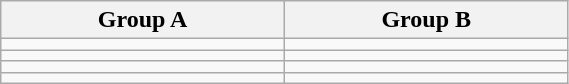<table class="wikitable" width=30%>
<tr>
<th width=50%>Group A</th>
<th width=50%>Group B</th>
</tr>
<tr align=center>
<td></td>
<td></td>
</tr>
<tr align=center>
<td></td>
<td></td>
</tr>
<tr align=center>
<td></td>
<td></td>
</tr>
<tr align=center>
<td></td>
<td></td>
</tr>
</table>
